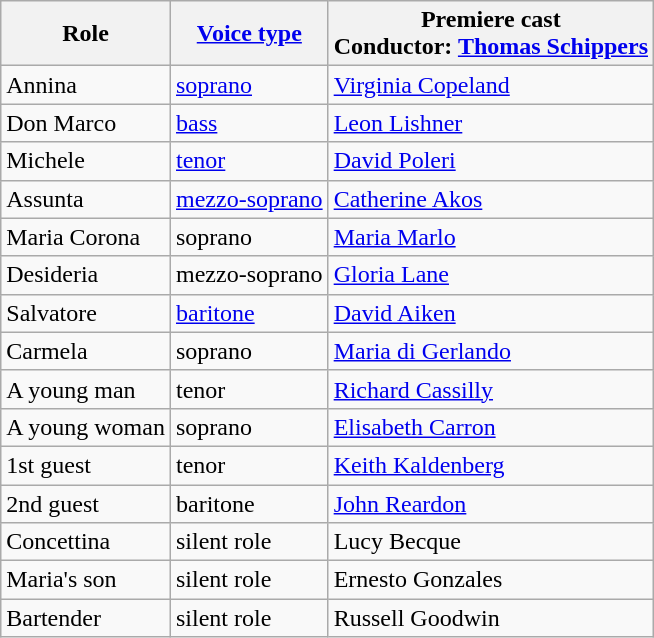<table class="wikitable">
<tr>
<th>Role</th>
<th><a href='#'>Voice type</a></th>
<th>Premiere cast<br>Conductor: <a href='#'>Thomas Schippers</a></th>
</tr>
<tr>
<td>Annina</td>
<td><a href='#'>soprano</a></td>
<td><a href='#'>Virginia Copeland</a></td>
</tr>
<tr>
<td>Don Marco</td>
<td><a href='#'>bass</a></td>
<td><a href='#'>Leon Lishner</a></td>
</tr>
<tr>
<td>Michele</td>
<td><a href='#'>tenor</a></td>
<td><a href='#'>David Poleri</a></td>
</tr>
<tr>
<td>Assunta</td>
<td><a href='#'>mezzo-soprano</a></td>
<td><a href='#'>Catherine Akos</a></td>
</tr>
<tr>
<td>Maria Corona</td>
<td>soprano</td>
<td><a href='#'>Maria Marlo</a></td>
</tr>
<tr>
<td>Desideria</td>
<td>mezzo-soprano</td>
<td><a href='#'>Gloria Lane</a></td>
</tr>
<tr>
<td>Salvatore</td>
<td><a href='#'>baritone</a></td>
<td><a href='#'>David Aiken</a></td>
</tr>
<tr>
<td>Carmela</td>
<td>soprano</td>
<td><a href='#'>Maria di Gerlando</a></td>
</tr>
<tr>
<td>A young man</td>
<td>tenor</td>
<td><a href='#'>Richard Cassilly</a></td>
</tr>
<tr>
<td>A young woman</td>
<td>soprano</td>
<td><a href='#'>Elisabeth Carron</a></td>
</tr>
<tr>
<td>1st guest</td>
<td>tenor</td>
<td><a href='#'>Keith Kaldenberg</a></td>
</tr>
<tr>
<td>2nd guest</td>
<td>baritone</td>
<td><a href='#'>John Reardon</a></td>
</tr>
<tr>
<td>Concettina</td>
<td>silent role</td>
<td>Lucy Becque</td>
</tr>
<tr>
<td>Maria's son</td>
<td>silent role</td>
<td>Ernesto Gonzales</td>
</tr>
<tr>
<td>Bartender</td>
<td>silent role</td>
<td>Russell Goodwin</td>
</tr>
</table>
